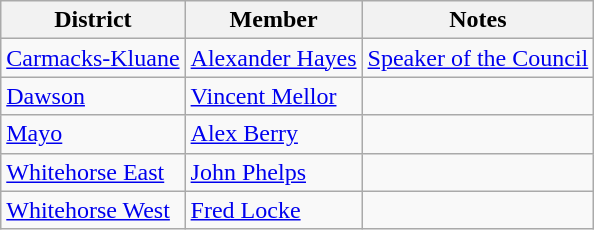<table class=wikitable>
<tr>
<th>District</th>
<th>Member</th>
<th>Notes</th>
</tr>
<tr>
<td><a href='#'>Carmacks-Kluane</a></td>
<td><a href='#'>Alexander Hayes</a></td>
<td><a href='#'>Speaker of the Council</a></td>
</tr>
<tr>
<td><a href='#'>Dawson</a></td>
<td><a href='#'>Vincent Mellor</a></td>
<td></td>
</tr>
<tr>
<td><a href='#'>Mayo</a></td>
<td><a href='#'>Alex Berry</a></td>
<td></td>
</tr>
<tr>
<td><a href='#'>Whitehorse East</a></td>
<td><a href='#'>John Phelps</a></td>
<td></td>
</tr>
<tr>
<td><a href='#'>Whitehorse West</a></td>
<td><a href='#'>Fred Locke</a></td>
<td></td>
</tr>
</table>
